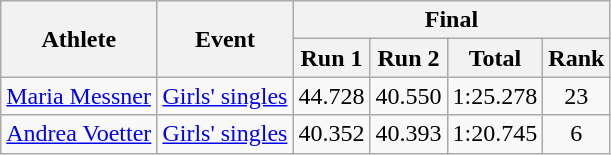<table class="wikitable">
<tr>
<th rowspan="2">Athlete</th>
<th rowspan="2">Event</th>
<th colspan="4">Final</th>
</tr>
<tr>
<th>Run 1</th>
<th>Run 2</th>
<th>Total</th>
<th>Rank</th>
</tr>
<tr>
<td><a href='#'>Maria Messner</a></td>
<td><a href='#'>Girls' singles</a></td>
<td align="center">44.728</td>
<td align="center">40.550</td>
<td align="center">1:25.278</td>
<td align="center">23</td>
</tr>
<tr>
<td><a href='#'>Andrea Voetter</a></td>
<td><a href='#'>Girls' singles</a></td>
<td align="center">40.352</td>
<td align="center">40.393</td>
<td align="center">1:20.745</td>
<td align="center">6</td>
</tr>
</table>
